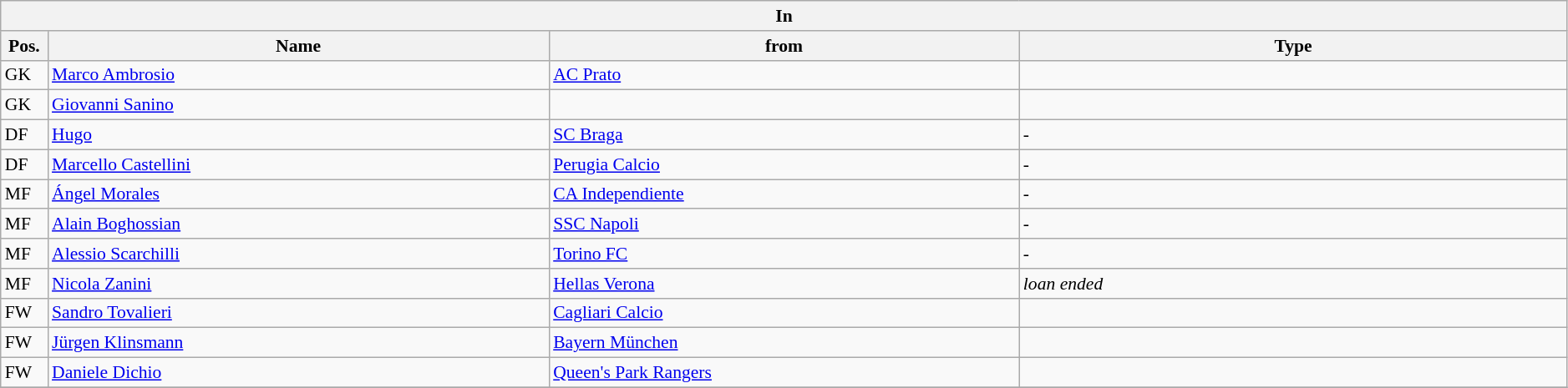<table class="wikitable" style="font-size:90%;width:99%;">
<tr>
<th colspan="4">In</th>
</tr>
<tr>
<th width=3%>Pos.</th>
<th width=32%>Name</th>
<th width=30%>from</th>
<th width=35%>Type</th>
</tr>
<tr>
<td>GK</td>
<td><a href='#'>Marco Ambrosio</a></td>
<td><a href='#'>AC Prato</a></td>
<td></td>
</tr>
<tr>
<td>GK</td>
<td><a href='#'>Giovanni Sanino</a></td>
<td></td>
<td></td>
</tr>
<tr>
<td>DF</td>
<td><a href='#'>Hugo</a></td>
<td><a href='#'>SC Braga</a></td>
<td>-</td>
</tr>
<tr>
<td>DF</td>
<td><a href='#'>Marcello Castellini</a></td>
<td><a href='#'>Perugia Calcio</a></td>
<td>-</td>
</tr>
<tr>
<td>MF</td>
<td><a href='#'>Ángel Morales</a></td>
<td><a href='#'>CA Independiente</a></td>
<td>-</td>
</tr>
<tr>
<td>MF</td>
<td><a href='#'>Alain Boghossian</a></td>
<td><a href='#'>SSC Napoli</a></td>
<td>-</td>
</tr>
<tr>
<td>MF</td>
<td><a href='#'>Alessio Scarchilli</a></td>
<td><a href='#'>Torino FC</a></td>
<td>-</td>
</tr>
<tr>
<td>MF</td>
<td><a href='#'>Nicola Zanini</a></td>
<td><a href='#'>Hellas Verona</a></td>
<td><em>loan ended</em></td>
</tr>
<tr>
<td>FW</td>
<td><a href='#'>Sandro Tovalieri</a></td>
<td><a href='#'>Cagliari Calcio</a></td>
<td></td>
</tr>
<tr>
<td>FW</td>
<td><a href='#'>Jürgen Klinsmann</a></td>
<td><a href='#'>Bayern München</a></td>
<td></td>
</tr>
<tr>
<td>FW</td>
<td><a href='#'>Daniele Dichio</a></td>
<td><a href='#'>Queen's Park Rangers</a></td>
<td></td>
</tr>
<tr>
</tr>
</table>
